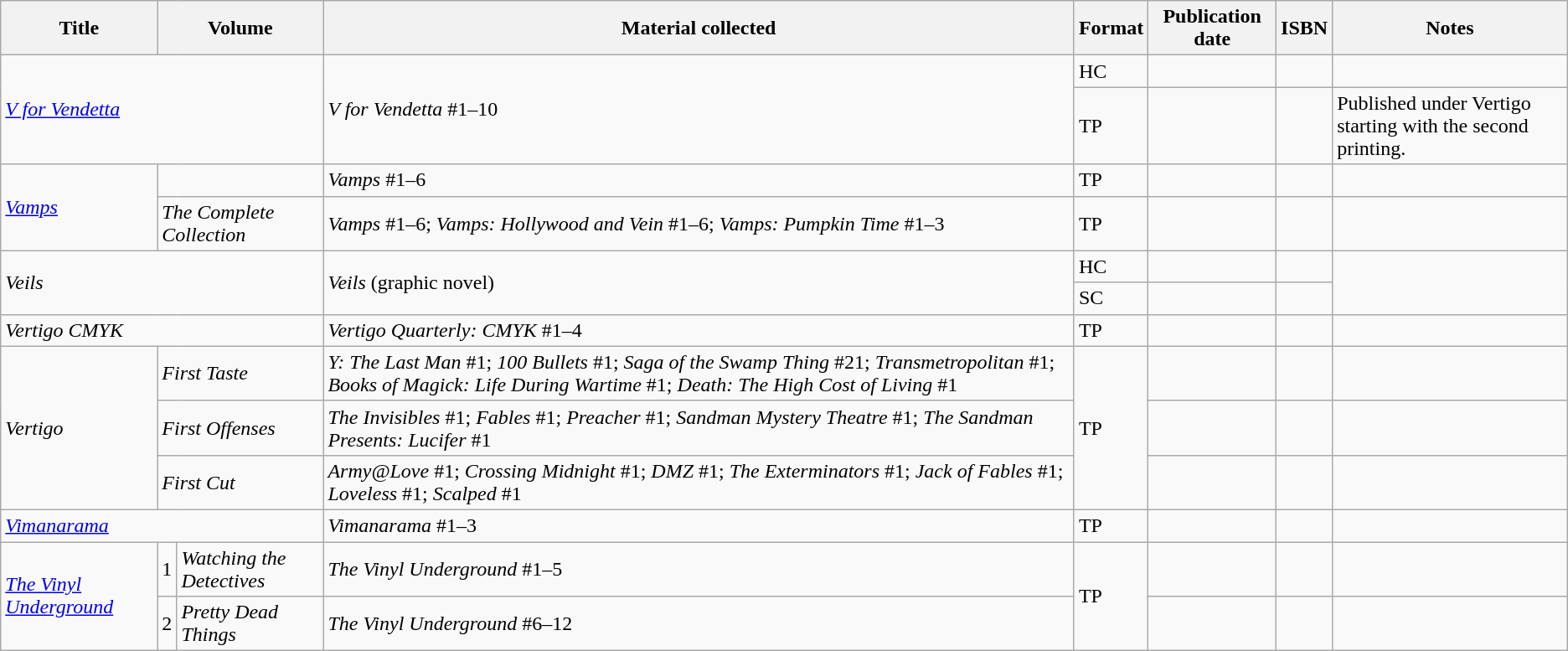<table class="wikitable">
<tr>
<th width="10%">Title</th>
<th colspan="2">Volume</th>
<th>Material collected</th>
<th>Format</th>
<th>Publication date</th>
<th>ISBN</th>
<th width="15%">Notes</th>
</tr>
<tr>
<td colspan="3" rowspan="2"><em><a href='#'>V for Vendetta</a></em></td>
<td rowspan="2"><em>V for Vendetta</em> #1–10</td>
<td>HC</td>
<td></td>
<td></td>
<td></td>
</tr>
<tr>
<td>TP</td>
<td></td>
<td></td>
<td>Published under Vertigo starting with the second printing.</td>
</tr>
<tr>
<td rowspan="2"><em><a href='#'>Vamps</a></em></td>
<td colspan="2"></td>
<td><em>Vamps</em> #1–6</td>
<td>TP</td>
<td></td>
<td></td>
<td></td>
</tr>
<tr>
<td colspan="2"><em>The Complete Collection</em></td>
<td><em>Vamps</em> #1–6; <em>Vamps: Hollywood and Vein</em> #1–6; <em>Vamps: Pumpkin Time</em> #1–3</td>
<td>TP</td>
<td></td>
<td></td>
<td></td>
</tr>
<tr>
<td colspan="3" rowspan="2"><em>Veils</em></td>
<td rowspan="2"><em>Veils</em> (graphic novel)</td>
<td>HC</td>
<td></td>
<td></td>
<td rowspan="2"></td>
</tr>
<tr>
<td>SC</td>
<td></td>
<td></td>
</tr>
<tr>
<td colspan="3"><em>Vertigo CMYK</em></td>
<td><em>Vertigo Quarterly: CMYK</em> #1–4</td>
<td>TP</td>
<td></td>
<td></td>
<td></td>
</tr>
<tr>
<td rowspan="3"><em>Vertigo</em></td>
<td colspan="2"><em>First Taste</em></td>
<td><em>Y: The Last Man</em> #1; <em>100 Bullets</em> #1; <em>Saga of the Swamp Thing</em> #21; <em>Transmetropolitan</em> #1; <em>Books of Magick: Life During Wartime</em> #1; <em>Death: The High Cost of Living</em> #1</td>
<td rowspan="3">TP</td>
<td></td>
<td></td>
<td></td>
</tr>
<tr>
<td colspan="2"><em>First Offenses</em></td>
<td><em>The Invisibles</em> #1; <em>Fables</em> #1; <em>Preacher</em> #1; <em>Sandman Mystery Theatre</em> #1; <em>The Sandman Presents: Lucifer</em> #1</td>
<td></td>
<td></td>
<td></td>
</tr>
<tr>
<td colspan="2"><em>First Cut</em></td>
<td><em>Army@Love</em> #1; <em>Crossing Midnight</em> #1; <em>DMZ</em> #1; <em>The Exterminators</em> #1; <em>Jack of Fables</em> #1; <em>Loveless</em> #1; <em>Scalped</em> #1</td>
<td></td>
<td></td>
<td></td>
</tr>
<tr>
<td colspan="3"><em><a href='#'>Vimanarama</a></em></td>
<td><em>Vimanarama</em> #1–3</td>
<td>TP</td>
<td></td>
<td></td>
<td></td>
</tr>
<tr>
<td rowspan="2"><em><a href='#'>The Vinyl Underground</a></em></td>
<td>1</td>
<td><em>Watching the Detectives</em></td>
<td><em>The Vinyl Underground</em> #1–5</td>
<td rowspan="2">TP</td>
<td></td>
<td></td>
<td></td>
</tr>
<tr>
<td>2</td>
<td><em>Pretty Dead Things</em></td>
<td><em>The Vinyl Underground</em> #6–12</td>
<td></td>
<td></td>
<td></td>
</tr>
</table>
